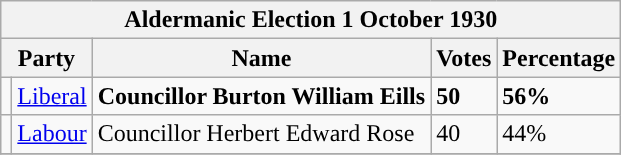<table class="wikitable">
<tr>
<th colspan="5"><strong>Aldermanic Election 1 October 1930</strong></th>
</tr>
<tr>
<th colspan="2">Party</th>
<th>Name</th>
<th>Votes</th>
<th>Percentage</th>
</tr>
<tr>
<td style="background-color:"></td>
<td><a href='#'>Liberal</a></td>
<td><strong>Councillor Burton William Eills</strong></td>
<td><strong>50</strong></td>
<td><strong>56%</strong></td>
</tr>
<tr>
<td style="background-color:"></td>
<td><a href='#'>Labour</a></td>
<td>Councillor Herbert Edward Rose</td>
<td>40</td>
<td>44%</td>
</tr>
<tr>
</tr>
</table>
